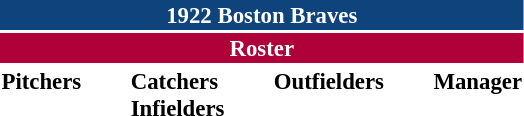<table class="toccolours" style="font-size: 95%;">
<tr>
<th colspan="10" style="background-color: #0f437c; color: #FFFFFF; text-align: center;">1922 Boston Braves</th>
</tr>
<tr>
<td colspan="10" style="background-color:#af0039; color: white; text-align: center;"><strong>Roster</strong></td>
</tr>
<tr>
<td valign="top"><strong>Pitchers</strong><br>














</td>
<td width="25px"></td>
<td valign="top"><strong>Catchers</strong><br>


<strong>Infielders</strong>






</td>
<td width="25px"></td>
<td valign="top"><strong>Outfielders</strong><br>





</td>
<td width="25px"></td>
<td valign="top"><strong>Manager</strong><br></td>
</tr>
</table>
